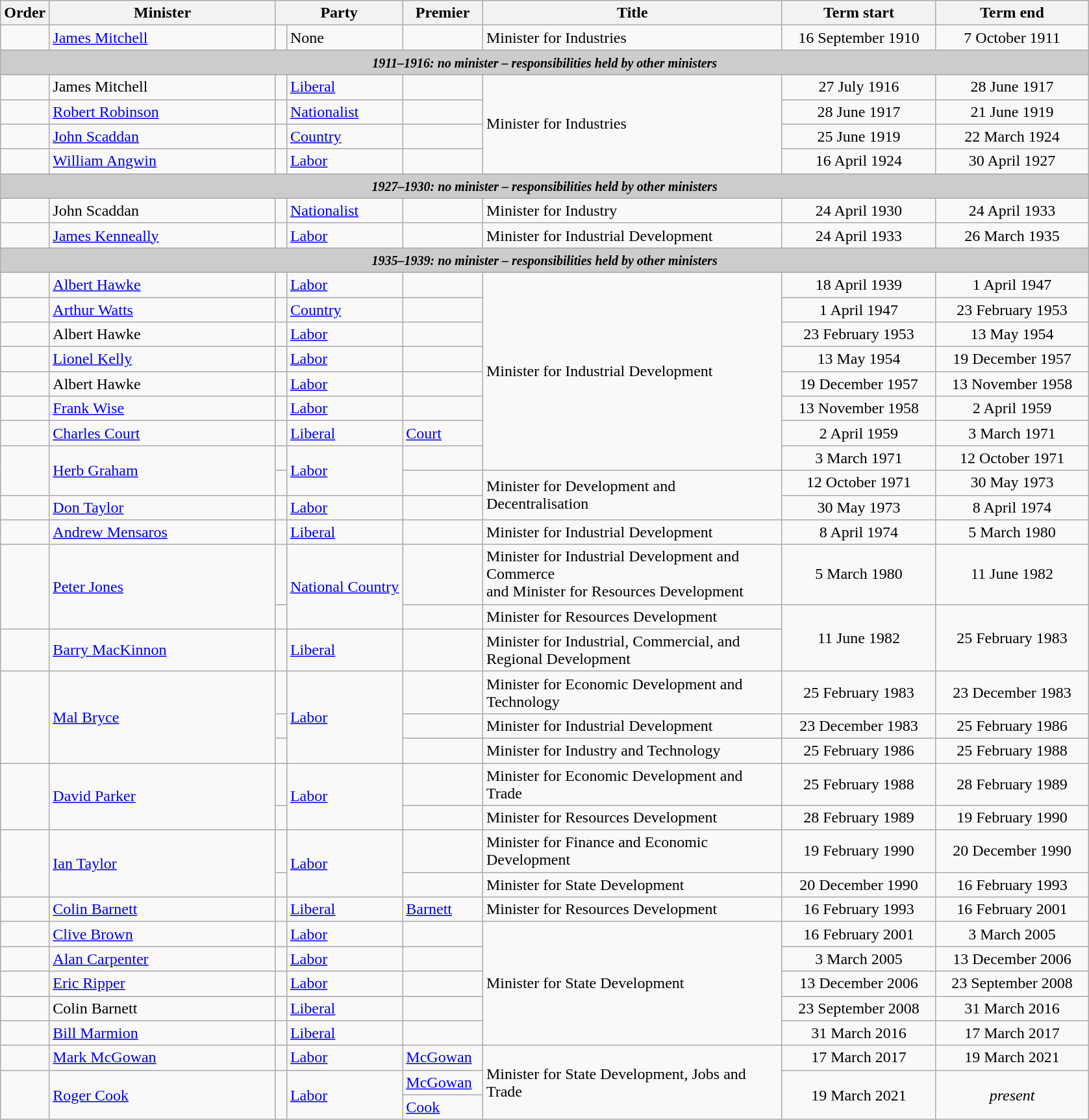<table class="wikitable">
<tr>
<th width=5>Order</th>
<th width=225>Minister</th>
<th width=75 colspan="2">Party</th>
<th width=75>Premier</th>
<th width=300>Title</th>
<th width=150>Term start</th>
<th width=150>Term end</th>
</tr>
<tr>
<td align=center></td>
<td><a href='#'>James Mitchell</a></td>
<td> </td>
<td>None</td>
<td></td>
<td>Minister for Industries</td>
<td align=center>16 September 1910</td>
<td align=center>7 October 1911</td>
</tr>
<tr>
<th colspan=8 style="background: #cccccc;"><small><strong><em>1911–1916: no minister – responsibilities held by other ministers</em></strong></small></th>
</tr>
<tr>
<td align=center></td>
<td>James Mitchell </td>
<td> </td>
<td><a href='#'>Liberal</a></td>
<td></td>
<td rowspan=4>Minister for Industries</td>
<td align=center>27 July 1916</td>
<td align=center>28 June 1917</td>
</tr>
<tr>
<td align=center></td>
<td><a href='#'>Robert Robinson</a></td>
<td> </td>
<td><a href='#'>Nationalist</a></td>
<td></td>
<td align=center>28 June 1917</td>
<td align=center>21 June 1919</td>
</tr>
<tr>
<td align=center></td>
<td><a href='#'>John Scaddan</a></td>
<td> </td>
<td><a href='#'>Country</a></td>
<td></td>
<td align=center>25 June 1919</td>
<td align=center>22 March 1924</td>
</tr>
<tr>
<td align=center></td>
<td><a href='#'>William Angwin</a></td>
<td> </td>
<td><a href='#'>Labor</a></td>
<td></td>
<td align=center>16 April 1924</td>
<td align=center>30 April 1927</td>
</tr>
<tr>
<th colspan=8 style="background: #cccccc;"><small><strong><em>1927–1930: no minister – responsibilities held by other ministers</em></strong></small></th>
</tr>
<tr>
<td align=center></td>
<td>John Scaddan </td>
<td> </td>
<td><a href='#'>Nationalist</a></td>
<td></td>
<td>Minister for Industry</td>
<td align=center>24 April 1930</td>
<td align=center>24 April 1933</td>
</tr>
<tr>
<td align=center></td>
<td><a href='#'>James Kenneally</a></td>
<td> </td>
<td><a href='#'>Labor</a></td>
<td></td>
<td>Minister for Industrial Development</td>
<td align=center>24 April 1933</td>
<td align=center>26 March 1935</td>
</tr>
<tr>
<th colspan=8 style="background: #cccccc;"><small><strong><em>1935–1939: no minister – responsibilities held by other ministers</em></strong></small></th>
</tr>
<tr>
<td align=center></td>
<td><a href='#'>Albert Hawke</a></td>
<td> </td>
<td><a href='#'>Labor</a></td>
<td></td>
<td rowspan=8>Minister for Industrial Development</td>
<td align=center>18 April 1939</td>
<td align=center>1 April 1947</td>
</tr>
<tr>
<td align=center></td>
<td><a href='#'>Arthur Watts</a></td>
<td> </td>
<td><a href='#'>Country</a></td>
<td></td>
<td align=center>1 April 1947</td>
<td align=center>23 February 1953</td>
</tr>
<tr>
<td align=center></td>
<td>Albert Hawke </td>
<td> </td>
<td><a href='#'>Labor</a></td>
<td></td>
<td align=center>23 February 1953</td>
<td align=center>13 May 1954</td>
</tr>
<tr>
<td align=center></td>
<td><a href='#'>Lionel Kelly</a></td>
<td> </td>
<td><a href='#'>Labor</a></td>
<td></td>
<td align=center>13 May 1954</td>
<td align=center>19 December 1957</td>
</tr>
<tr>
<td align=center></td>
<td>Albert Hawke </td>
<td> </td>
<td><a href='#'>Labor</a></td>
<td></td>
<td align=center>19 December 1957</td>
<td align=center>13 November 1958</td>
</tr>
<tr>
<td align=center></td>
<td><a href='#'>Frank Wise</a></td>
<td> </td>
<td><a href='#'>Labor</a></td>
<td></td>
<td align=center>13 November 1958</td>
<td align=center>2 April 1959</td>
</tr>
<tr>
<td align=center></td>
<td><a href='#'>Charles Court</a></td>
<td> </td>
<td><a href='#'>Liberal</a></td>
<td><a href='#'>Court</a></td>
<td align=center>2 April 1959</td>
<td align=center>3 March 1971</td>
</tr>
<tr>
<td rowspan=2 align=center></td>
<td rowspan=2><a href='#'>Herb Graham</a></td>
<td> </td>
<td rowspan=2><a href='#'>Labor</a></td>
<td></td>
<td align=center>3 March 1971</td>
<td align=center>12 October 1971</td>
</tr>
<tr>
<td> </td>
<td></td>
<td rowspan=2>Minister for Development and Decentralisation</td>
<td align=center>12 October 1971</td>
<td align=center>30 May 1973</td>
</tr>
<tr>
<td align=center></td>
<td><a href='#'>Don Taylor</a></td>
<td> </td>
<td><a href='#'>Labor</a></td>
<td></td>
<td align=center>30 May 1973</td>
<td align=center>8 April 1974</td>
</tr>
<tr>
<td align=center></td>
<td><a href='#'>Andrew Mensaros</a></td>
<td> </td>
<td><a href='#'>Liberal</a></td>
<td></td>
<td>Minister for Industrial Development</td>
<td align=center>8 April 1974</td>
<td align=center>5 March 1980</td>
</tr>
<tr>
<td rowspan=2 align=center></td>
<td rowspan=2><a href='#'>Peter Jones</a></td>
<td> </td>
<td rowspan=2><a href='#'>National Country</a></td>
<td></td>
<td>Minister for Industrial Development and Commerce<br>and Minister for Resources Development</td>
<td align=center>5 March 1980</td>
<td align=center>11 June 1982</td>
</tr>
<tr>
<td> </td>
<td></td>
<td>Minister for Resources Development</td>
<td align=center rowspan=2>11 June 1982</td>
<td align=center rowspan=2>25 February 1983</td>
</tr>
<tr>
<td align=center></td>
<td><a href='#'>Barry MacKinnon</a></td>
<td> </td>
<td><a href='#'>Liberal</a></td>
<td></td>
<td>Minister for Industrial, Commercial, and Regional Development</td>
</tr>
<tr>
<td rowspan=3 align=center></td>
<td rowspan=3><a href='#'>Mal Bryce</a></td>
<td> </td>
<td rowspan=3><a href='#'>Labor</a></td>
<td></td>
<td>Minister for Economic Development and Technology</td>
<td align=center>25 February 1983</td>
<td align=center>23 December 1983</td>
</tr>
<tr>
<td> </td>
<td></td>
<td>Minister for Industrial Development</td>
<td align=center>23 December 1983</td>
<td align=center>25 February 1986</td>
</tr>
<tr>
<td> </td>
<td></td>
<td>Minister for Industry and Technology</td>
<td align=center>25 February 1986</td>
<td align=center>25 February 1988</td>
</tr>
<tr>
<td rowspan=2 align=center></td>
<td rowspan=2><a href='#'>David Parker</a></td>
<td> </td>
<td rowspan=2><a href='#'>Labor</a></td>
<td></td>
<td>Minister for Economic Development and Trade</td>
<td align=center>25 February 1988</td>
<td align=center>28 February 1989</td>
</tr>
<tr>
<td> </td>
<td></td>
<td>Minister for Resources Development</td>
<td align=center>28 February 1989</td>
<td align=center>19 February 1990</td>
</tr>
<tr>
<td rowspan=2 align=center></td>
<td rowspan=2><a href='#'>Ian Taylor</a></td>
<td> </td>
<td rowspan=2><a href='#'>Labor</a></td>
<td></td>
<td>Minister for Finance and Economic Development</td>
<td align=center>19 February 1990</td>
<td align=center>20 December 1990</td>
</tr>
<tr>
<td> </td>
<td></td>
<td>Minister for State Development</td>
<td align=center>20 December 1990</td>
<td align=center>16 February 1993</td>
</tr>
<tr>
<td align=center></td>
<td><a href='#'>Colin Barnett</a></td>
<td> </td>
<td><a href='#'>Liberal</a></td>
<td><a href='#'>Barnett</a></td>
<td>Minister for Resources Development</td>
<td align=center>16 February 1993</td>
<td align=center>16 February 2001</td>
</tr>
<tr>
<td align=center></td>
<td><a href='#'>Clive Brown</a></td>
<td> </td>
<td><a href='#'>Labor</a></td>
<td></td>
<td rowspan=5>Minister for State Development</td>
<td align=center>16 February 2001</td>
<td align=center>3 March 2005</td>
</tr>
<tr>
<td align=center></td>
<td><a href='#'>Alan Carpenter</a></td>
<td> </td>
<td><a href='#'>Labor</a></td>
<td></td>
<td align=center>3 March 2005</td>
<td align=center>13 December 2006</td>
</tr>
<tr>
<td align=center></td>
<td><a href='#'>Eric Ripper</a></td>
<td> </td>
<td><a href='#'>Labor</a></td>
<td></td>
<td align=center>13 December 2006</td>
<td align=center>23 September 2008</td>
</tr>
<tr>
<td align=center></td>
<td>Colin Barnett </td>
<td> </td>
<td><a href='#'>Liberal</a></td>
<td></td>
<td align=center>23 September 2008</td>
<td align=center>31 March 2016</td>
</tr>
<tr>
<td align=center></td>
<td><a href='#'>Bill Marmion</a></td>
<td> </td>
<td><a href='#'>Liberal</a></td>
<td></td>
<td align=center>31 March 2016</td>
<td align=center>17 March 2017</td>
</tr>
<tr>
<td align=center></td>
<td><a href='#'>Mark McGowan</a></td>
<td> </td>
<td><a href='#'>Labor</a></td>
<td><a href='#'>McGowan</a></td>
<td rowspan="6">Minister for State Development, Jobs and Trade</td>
<td align=center>17 March 2017</td>
<td align=center>19 March 2021</td>
</tr>
<tr>
<td rowspan="2" align="center"></td>
<td rowspan="2"><a href='#'>Roger Cook</a></td>
<td rowspan="2"  > </td>
<td rowspan="2"><a href='#'>Labor</a></td>
<td><a href='#'>McGowan</a></td>
<td rowspan="2" align="center">19 March 2021</td>
<td rowspan="2" align="center"><em>present</em></td>
</tr>
<tr>
<td><a href='#'>Cook</a></td>
</tr>
</table>
